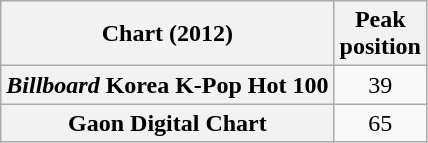<table class="wikitable plainrowheaders sortable" style="text-align:center;">
<tr>
<th scope="col">Chart (2012)</th>
<th scope="col">Peak<br>position</th>
</tr>
<tr>
<th scope="row"><em>Billboard</em> Korea K-Pop Hot 100</th>
<td>39</td>
</tr>
<tr>
<th scope="row">Gaon Digital Chart</th>
<td>65</td>
</tr>
</table>
